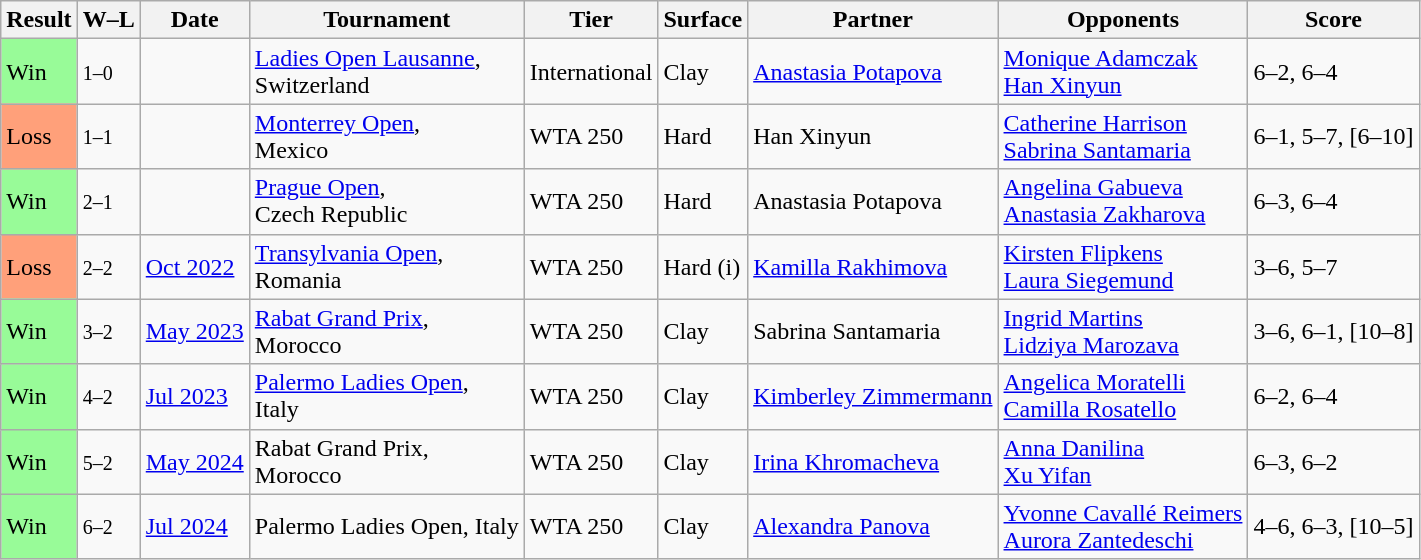<table class="sortable wikitable">
<tr>
<th>Result</th>
<th class="unsortable">W–L</th>
<th>Date</th>
<th>Tournament</th>
<th>Tier</th>
<th>Surface</th>
<th>Partner</th>
<th>Opponents</th>
<th class="unsortable">Score</th>
</tr>
<tr>
<td style="background:#98fb98;">Win</td>
<td><small>1–0</small></td>
<td><a href='#'></a></td>
<td><a href='#'>Ladies Open Lausanne</a>, <br>Switzerland</td>
<td>International</td>
<td>Clay</td>
<td> <a href='#'>Anastasia Potapova</a></td>
<td> <a href='#'>Monique Adamczak</a> <br>  <a href='#'>Han Xinyun</a></td>
<td>6–2, 6–4</td>
</tr>
<tr>
<td style="background:#ffa07a;">Loss</td>
<td><small>1–1</small></td>
<td><a href='#'></a></td>
<td><a href='#'>Monterrey Open</a>, <br>Mexico</td>
<td>WTA 250</td>
<td>Hard</td>
<td> Han Xinyun</td>
<td> <a href='#'>Catherine Harrison</a> <br>  <a href='#'>Sabrina Santamaria</a></td>
<td>6–1, 5–7, [6–10]</td>
</tr>
<tr>
<td style="background:#98fb98;">Win</td>
<td><small>2–1</small></td>
<td><a href='#'></a></td>
<td><a href='#'>Prague Open</a>, <br>Czech Republic</td>
<td>WTA 250</td>
<td>Hard</td>
<td> Anastasia Potapova</td>
<td> <a href='#'>Angelina Gabueva</a> <br>  <a href='#'>Anastasia Zakharova</a></td>
<td>6–3, 6–4</td>
</tr>
<tr>
<td bgcolor=FFA07A>Loss</td>
<td><small>2–2</small></td>
<td><a href='#'>Oct 2022</a></td>
<td><a href='#'>Transylvania Open</a>, <br>Romania</td>
<td>WTA 250</td>
<td>Hard (i)</td>
<td> <a href='#'>Kamilla Rakhimova</a></td>
<td> <a href='#'>Kirsten Flipkens</a> <br>  <a href='#'>Laura Siegemund</a></td>
<td>3–6, 5–7</td>
</tr>
<tr>
<td style="background:#98fb98;">Win</td>
<td><small>3–2</small></td>
<td><a href='#'>May 2023</a></td>
<td><a href='#'>Rabat Grand Prix</a>,<br> Morocco</td>
<td>WTA 250</td>
<td>Clay</td>
<td> Sabrina Santamaria</td>
<td> <a href='#'>Ingrid Martins</a> <br>  <a href='#'>Lidziya Marozava</a></td>
<td>3–6, 6–1, [10–8]</td>
</tr>
<tr>
<td style="background:#98fb98;">Win</td>
<td><small>4–2</small></td>
<td><a href='#'>Jul 2023</a></td>
<td><a href='#'>Palermo Ladies Open</a>, <br>Italy</td>
<td>WTA 250</td>
<td>Clay</td>
<td> <a href='#'>Kimberley Zimmermann</a></td>
<td> <a href='#'>Angelica Moratelli</a> <br>  <a href='#'>Camilla Rosatello</a></td>
<td>6–2, 6–4</td>
</tr>
<tr>
<td style="background:#98fb98;">Win</td>
<td><small>5–2</small></td>
<td><a href='#'>May 2024</a></td>
<td>Rabat Grand Prix, <br>Morocco </td>
<td>WTA 250</td>
<td>Clay</td>
<td> <a href='#'>Irina Khromacheva</a></td>
<td> <a href='#'>Anna Danilina</a> <br>  <a href='#'>Xu Yifan</a></td>
<td>6–3, 6–2</td>
</tr>
<tr>
<td style="background:#98fb98;">Win</td>
<td><small>6–2</small></td>
<td><a href='#'>Jul 2024</a></td>
<td>Palermo Ladies Open, Italy </td>
<td>WTA 250</td>
<td>Clay</td>
<td> <a href='#'>Alexandra Panova</a></td>
<td> <a href='#'>Yvonne Cavallé Reimers</a> <br>  <a href='#'>Aurora Zantedeschi</a></td>
<td>4–6, 6–3, [10–5]</td>
</tr>
</table>
